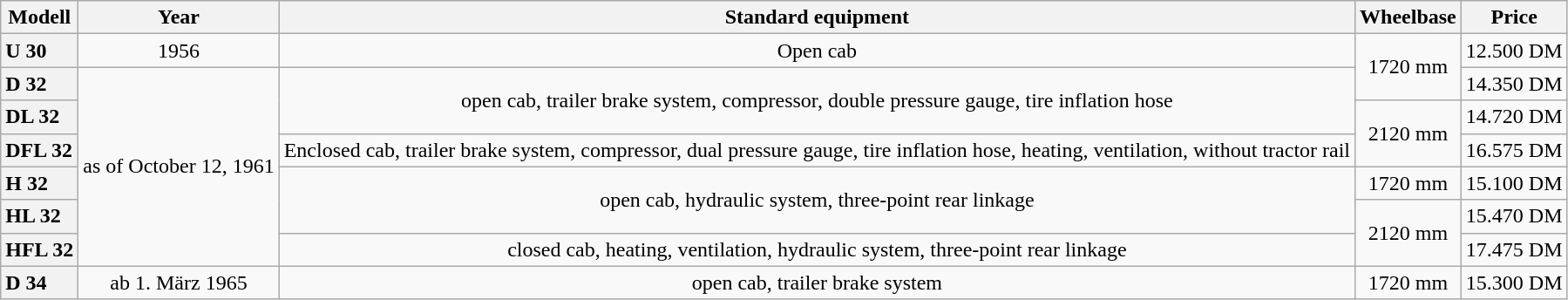<table class="wikitable" style="text-align:center;">
<tr>
<th>Modell</th>
<th>Year</th>
<th>Standard equipment</th>
<th>Wheelbase</th>
<th>Price</th>
</tr>
<tr>
<th style="text-align:left">U 30</th>
<td>1956</td>
<td>Open cab</td>
<td rowspan="2">1720 mm</td>
<td>12.500 DM</td>
</tr>
<tr>
<th style="text-align:left">D 32</th>
<td rowspan="6">as of October 12, 1961</td>
<td rowspan="2">open cab, trailer brake system, compressor, double pressure gauge, tire inflation hose</td>
<td>14.350 DM</td>
</tr>
<tr>
<th style="text-align:left">DL 32</th>
<td rowspan="2">2120 mm</td>
<td>14.720 DM</td>
</tr>
<tr>
<th style="text-align:left">DFL 32</th>
<td>Enclosed cab, trailer brake system, compressor, dual pressure gauge, tire inflation hose, heating, ventilation, without tractor rail</td>
<td>16.575 DM</td>
</tr>
<tr>
<th style="text-align:left">H 32</th>
<td rowspan="2">open cab, hydraulic system, three-point rear linkage</td>
<td>1720 mm</td>
<td>15.100 DM</td>
</tr>
<tr>
<th style="text-align:left">HL 32</th>
<td rowspan="2">2120 mm</td>
<td>15.470 DM</td>
</tr>
<tr>
<th style="text-align:left">HFL 32</th>
<td>closed cab, heating, ventilation, hydraulic system, three-point rear linkage</td>
<td>17.475 DM</td>
</tr>
<tr>
<th style="text-align:left">D 34</th>
<td>ab 1. März 1965</td>
<td>open cab, trailer brake system</td>
<td>1720 mm</td>
<td>15.300 DM</td>
</tr>
</table>
